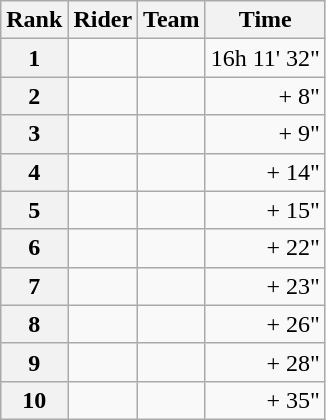<table class="wikitable" margin-bottom:0;">
<tr>
<th scope="col">Rank</th>
<th scope="col">Rider</th>
<th scope="col">Team</th>
<th scope="col">Time</th>
</tr>
<tr>
<th scope="row">1</th>
<td> </td>
<td></td>
<td align="right">16h 11' 32"</td>
</tr>
<tr>
<th scope="row">2</th>
<td></td>
<td></td>
<td align="right">+ 8"</td>
</tr>
<tr>
<th scope="row">3</th>
<td></td>
<td></td>
<td align="right">+ 9"</td>
</tr>
<tr>
<th scope="row">4</th>
<td> </td>
<td></td>
<td align="right">+ 14"</td>
</tr>
<tr>
<th scope="row">5</th>
<td></td>
<td></td>
<td align="right">+ 15"</td>
</tr>
<tr>
<th scope="row">6</th>
<td></td>
<td></td>
<td align="right">+ 22"</td>
</tr>
<tr>
<th scope="row">7</th>
<td></td>
<td></td>
<td align="right">+ 23"</td>
</tr>
<tr>
<th scope="row">8</th>
<td></td>
<td></td>
<td align="right">+ 26"</td>
</tr>
<tr>
<th scope="row">9</th>
<td></td>
<td></td>
<td align="right">+ 28"</td>
</tr>
<tr>
<th scope="row">10</th>
<td></td>
<td></td>
<td align="right">+ 35"</td>
</tr>
</table>
